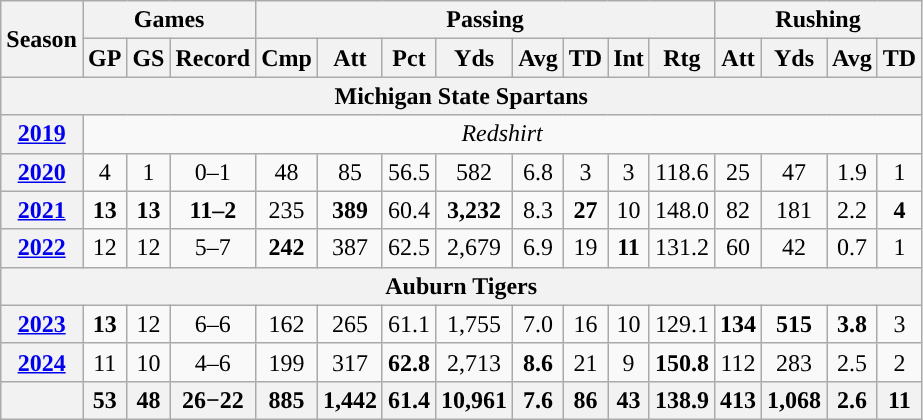<table class="wikitable" style="text-align:center;">
<tr>
<th rowspan="2">Season</th>
<th colspan="3">Games</th>
<th colspan="8">Passing</th>
<th colspan="5">Rushing</th>
</tr>
<tr>
<th>GP</th>
<th>GS</th>
<th>Record</th>
<th>Cmp</th>
<th>Att</th>
<th>Pct</th>
<th>Yds</th>
<th>Avg</th>
<th>TD</th>
<th>Int</th>
<th>Rtg</th>
<th>Att</th>
<th>Yds</th>
<th>Avg</th>
<th>TD</th>
</tr>
<tr>
<th colspan="16">Michigan State Spartans</th>
</tr>
<tr>
<th><a href='#'>2019</a></th>
<td colspan="15"><em>Redshirt </em></td>
</tr>
<tr>
<th><a href='#'>2020</a></th>
<td>4</td>
<td>1</td>
<td>0–1</td>
<td>48</td>
<td>85</td>
<td>56.5</td>
<td>582</td>
<td>6.8</td>
<td>3</td>
<td>3</td>
<td>118.6</td>
<td>25</td>
<td>47</td>
<td>1.9</td>
<td>1</td>
</tr>
<tr>
<th><a href='#'>2021</a></th>
<td><strong>13</strong></td>
<td><strong>13</strong></td>
<td><strong>11–2</strong></td>
<td>235</td>
<td><strong>389</strong></td>
<td>60.4</td>
<td><strong>3,232</strong></td>
<td>8.3</td>
<td><strong>27</strong></td>
<td>10</td>
<td>148.0</td>
<td>82</td>
<td>181</td>
<td>2.2</td>
<td><strong>4</strong></td>
</tr>
<tr>
<th><a href='#'>2022</a></th>
<td>12</td>
<td>12</td>
<td>5–7</td>
<td><strong>242</strong></td>
<td>387</td>
<td>62.5</td>
<td>2,679</td>
<td>6.9</td>
<td>19</td>
<td><strong>11</strong></td>
<td>131.2</td>
<td>60</td>
<td>42</td>
<td>0.7</td>
<td>1</td>
</tr>
<tr>
<th colspan="16">Auburn Tigers</th>
</tr>
<tr>
<th><a href='#'>2023</a></th>
<td><strong>13</strong></td>
<td>12</td>
<td>6–6</td>
<td>162</td>
<td>265</td>
<td>61.1</td>
<td>1,755</td>
<td>7.0</td>
<td>16</td>
<td>10</td>
<td>129.1</td>
<td><strong>134</strong></td>
<td><strong>515</strong></td>
<td><strong>3.8</strong></td>
<td>3</td>
</tr>
<tr>
<th><a href='#'>2024</a></th>
<td>11</td>
<td>10</td>
<td>4–6</td>
<td>199</td>
<td>317</td>
<td><strong>62.8</strong></td>
<td>2,713</td>
<td><strong>8.6</strong></td>
<td>21</td>
<td>9</td>
<td><strong>150.8</strong></td>
<td>112</td>
<td>283</td>
<td>2.5</td>
<td>2</td>
</tr>
<tr>
<th></th>
<th>53</th>
<th>48</th>
<th>26−22</th>
<th>885</th>
<th>1,442</th>
<th>61.4</th>
<th>10,961</th>
<th>7.6</th>
<th>86</th>
<th>43</th>
<th>138.9</th>
<th>413</th>
<th>1,068</th>
<th>2.6</th>
<th>11</th>
</tr>
</table>
